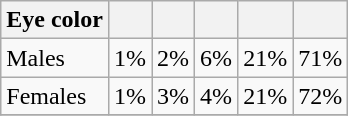<table class="wikitable">
<tr>
<th>Eye color</th>
<th></th>
<th></th>
<th></th>
<th></th>
<th></th>
</tr>
<tr>
<td>Males</td>
<td>1%</td>
<td>2%</td>
<td>6%</td>
<td>21%</td>
<td>71%</td>
</tr>
<tr>
<td>Females</td>
<td>1%</td>
<td>3%</td>
<td>4%</td>
<td>21%</td>
<td>72%</td>
</tr>
<tr>
</tr>
</table>
